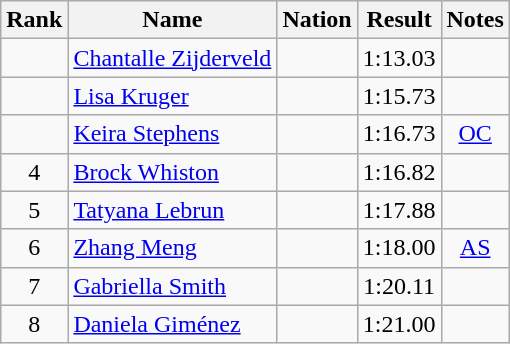<table class="wikitable sortable" style="text-align:center">
<tr>
<th>Rank</th>
<th>Name</th>
<th>Nation</th>
<th>Result</th>
<th>Notes</th>
</tr>
<tr>
<td></td>
<td align=left><a href='#'>Chantalle Zijderveld</a></td>
<td align=left></td>
<td>1:13.03</td>
<td></td>
</tr>
<tr>
<td></td>
<td align=left><a href='#'>Lisa Kruger</a></td>
<td align=left></td>
<td>1:15.73</td>
<td></td>
</tr>
<tr>
<td></td>
<td align=left><a href='#'>Keira Stephens</a></td>
<td align=left></td>
<td>1:16.73</td>
<td><a href='#'>OC</a></td>
</tr>
<tr>
<td>4</td>
<td align=left><a href='#'>Brock Whiston</a></td>
<td align=left></td>
<td>1:16.82</td>
<td></td>
</tr>
<tr>
<td>5</td>
<td align=left><a href='#'>Tatyana Lebrun</a></td>
<td align=left></td>
<td>1:17.88</td>
<td></td>
</tr>
<tr>
<td>6</td>
<td align=left><a href='#'>Zhang Meng</a></td>
<td align=left></td>
<td>1:18.00</td>
<td><a href='#'>AS</a></td>
</tr>
<tr>
<td>7</td>
<td align=left><a href='#'>Gabriella Smith</a></td>
<td align=left></td>
<td>1:20.11</td>
<td></td>
</tr>
<tr>
<td>8</td>
<td align=left><a href='#'>Daniela Giménez</a></td>
<td align=left></td>
<td>1:21.00</td>
<td></td>
</tr>
</table>
